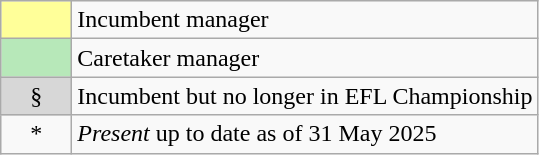<table class="wikitable">
<tr>
<td style="background:#ff9; width:40px; text-align:center;"></td>
<td>Incumbent manager</td>
</tr>
<tr>
<td style="background:#b7e8b9; width:40px; text-align:center;"></td>
<td>Caretaker manager</td>
</tr>
<tr>
<td style="background:#d7d7d7; width:40px; text-align:center;">§</td>
<td>Incumbent but no longer in EFL Championship</td>
</tr>
<tr>
<td style="width:40px; text-align:center;">*</td>
<td><em>Present</em> up to date as of 31 May 2025</td>
</tr>
</table>
